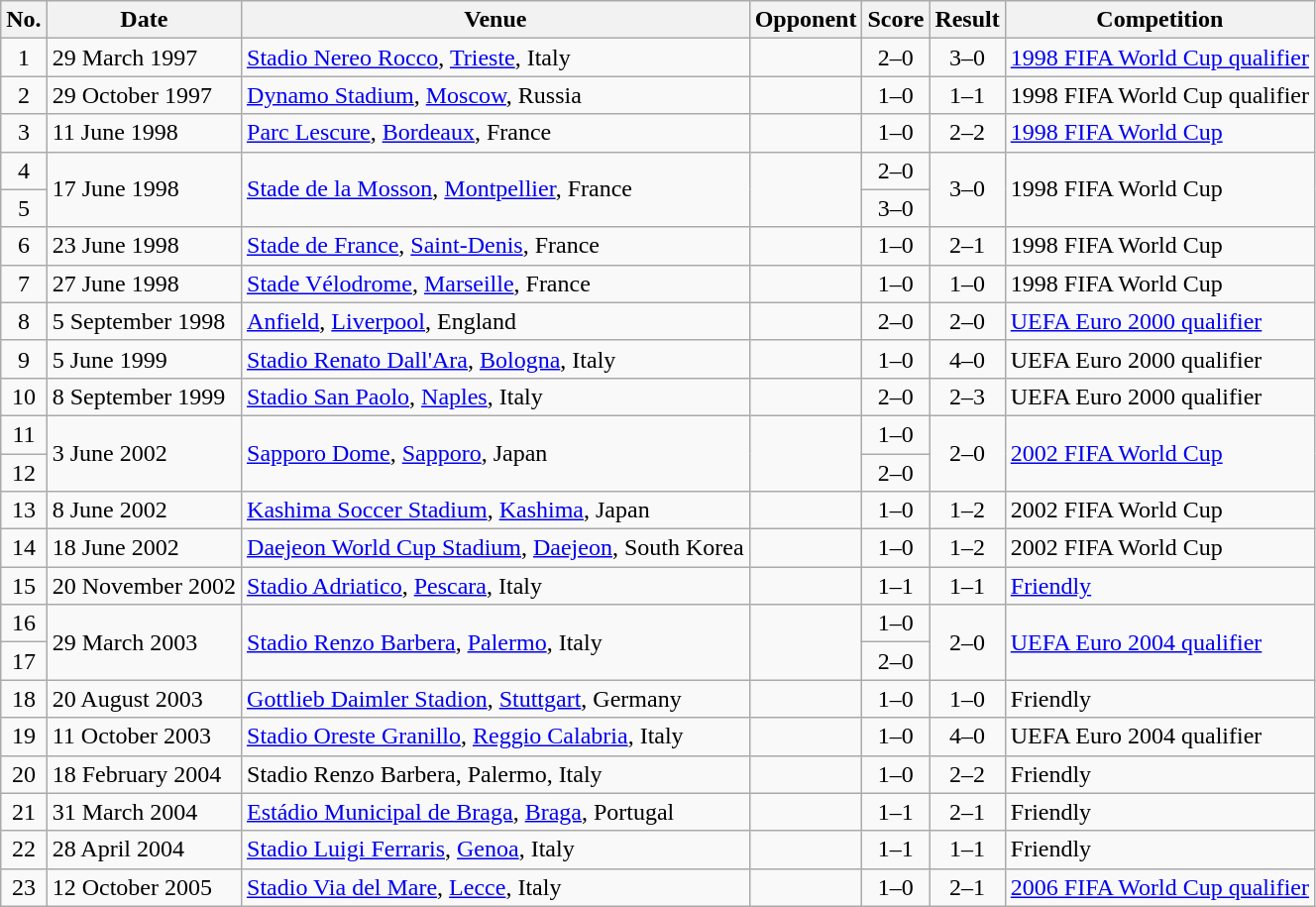<table class="wikitable sortable">
<tr>
<th scope="col">No.</th>
<th scope="col">Date</th>
<th scope="col">Venue</th>
<th scope="col">Opponent</th>
<th scope="col">Score</th>
<th scope="col">Result</th>
<th scope="col">Competition</th>
</tr>
<tr>
<td align="center">1</td>
<td>29 March 1997</td>
<td><a href='#'>Stadio Nereo Rocco</a>, <a href='#'>Trieste</a>, Italy</td>
<td></td>
<td align="center">2–0</td>
<td align="center">3–0</td>
<td><a href='#'>1998 FIFA World Cup qualifier</a></td>
</tr>
<tr>
<td align="center">2</td>
<td>29 October 1997</td>
<td><a href='#'>Dynamo Stadium</a>, <a href='#'>Moscow</a>, Russia</td>
<td></td>
<td align="center">1–0</td>
<td align="center">1–1</td>
<td>1998 FIFA World Cup qualifier</td>
</tr>
<tr>
<td align="center">3</td>
<td>11 June 1998</td>
<td><a href='#'>Parc Lescure</a>, <a href='#'>Bordeaux</a>, France</td>
<td></td>
<td align="center">1–0</td>
<td align="center">2–2</td>
<td><a href='#'>1998 FIFA World Cup</a></td>
</tr>
<tr>
<td align="center">4</td>
<td rowspan="2">17 June 1998</td>
<td rowspan="2"><a href='#'>Stade de la Mosson</a>, <a href='#'>Montpellier</a>, France</td>
<td rowspan="2"></td>
<td align="center">2–0</td>
<td align=center rowspan="2">3–0</td>
<td rowspan="2">1998 FIFA World Cup</td>
</tr>
<tr>
<td align="center">5</td>
<td align="center">3–0</td>
</tr>
<tr>
<td align="center">6</td>
<td>23 June 1998</td>
<td><a href='#'>Stade de France</a>, <a href='#'>Saint-Denis</a>, France</td>
<td></td>
<td align="center">1–0</td>
<td align="center">2–1</td>
<td>1998 FIFA World Cup</td>
</tr>
<tr>
<td align="center">7</td>
<td>27 June 1998</td>
<td><a href='#'>Stade Vélodrome</a>, <a href='#'>Marseille</a>, France</td>
<td></td>
<td align="center">1–0</td>
<td align="center">1–0</td>
<td>1998 FIFA World Cup</td>
</tr>
<tr>
<td align="center">8</td>
<td>5 September 1998</td>
<td><a href='#'>Anfield</a>, <a href='#'>Liverpool</a>, England</td>
<td></td>
<td align="center">2–0</td>
<td align="center">2–0</td>
<td><a href='#'>UEFA Euro 2000 qualifier</a></td>
</tr>
<tr>
<td align="center">9</td>
<td>5 June 1999</td>
<td><a href='#'>Stadio Renato Dall'Ara</a>, <a href='#'>Bologna</a>, Italy</td>
<td></td>
<td align="center">1–0</td>
<td align="center">4–0</td>
<td>UEFA Euro 2000 qualifier</td>
</tr>
<tr>
<td align="center">10</td>
<td>8 September 1999</td>
<td><a href='#'>Stadio San Paolo</a>, <a href='#'>Naples</a>, Italy</td>
<td></td>
<td align="center">2–0</td>
<td align="center">2–3</td>
<td>UEFA Euro 2000 qualifier</td>
</tr>
<tr>
<td align="center">11</td>
<td rowspan="2">3 June 2002</td>
<td rowspan="2"><a href='#'>Sapporo Dome</a>, <a href='#'>Sapporo</a>, Japan</td>
<td rowspan="2"></td>
<td align="center">1–0</td>
<td align=center rowspan="2">2–0</td>
<td rowspan="2"><a href='#'>2002 FIFA World Cup</a></td>
</tr>
<tr>
<td align="center">12</td>
<td align="center">2–0</td>
</tr>
<tr>
<td align="center">13</td>
<td>8 June 2002</td>
<td><a href='#'>Kashima Soccer Stadium</a>, <a href='#'>Kashima</a>, Japan</td>
<td></td>
<td align="center">1–0</td>
<td align="center">1–2</td>
<td>2002 FIFA World Cup</td>
</tr>
<tr>
<td align="center">14</td>
<td>18 June 2002</td>
<td><a href='#'>Daejeon World Cup Stadium</a>, <a href='#'>Daejeon</a>, South Korea</td>
<td></td>
<td align="center">1–0</td>
<td align="center">1–2</td>
<td>2002 FIFA World Cup</td>
</tr>
<tr>
<td align="center">15</td>
<td>20 November 2002</td>
<td><a href='#'>Stadio Adriatico</a>, <a href='#'>Pescara</a>, Italy</td>
<td></td>
<td align="center">1–1</td>
<td align="center">1–1</td>
<td><a href='#'>Friendly</a></td>
</tr>
<tr>
<td align="center">16</td>
<td rowspan="2">29 March 2003</td>
<td rowspan="2"><a href='#'>Stadio Renzo Barbera</a>, <a href='#'>Palermo</a>, Italy</td>
<td rowspan="2"></td>
<td align="center">1–0</td>
<td align=center rowspan="2">2–0</td>
<td rowspan="2"><a href='#'>UEFA Euro 2004 qualifier</a></td>
</tr>
<tr>
<td align="center">17</td>
<td align="center">2–0</td>
</tr>
<tr>
<td align="center">18</td>
<td>20 August 2003</td>
<td><a href='#'>Gottlieb Daimler Stadion</a>, <a href='#'>Stuttgart</a>, Germany</td>
<td></td>
<td align="center">1–0</td>
<td align="center">1–0</td>
<td>Friendly</td>
</tr>
<tr>
<td align="center">19</td>
<td>11 October 2003</td>
<td><a href='#'>Stadio Oreste Granillo</a>, <a href='#'>Reggio Calabria</a>, Italy</td>
<td></td>
<td align="center">1–0</td>
<td align="center">4–0</td>
<td>UEFA Euro 2004 qualifier</td>
</tr>
<tr>
<td align="center">20</td>
<td>18 February 2004</td>
<td>Stadio Renzo Barbera, Palermo, Italy</td>
<td></td>
<td align="center">1–0</td>
<td align="center">2–2</td>
<td>Friendly</td>
</tr>
<tr>
<td align="center">21</td>
<td>31 March 2004</td>
<td><a href='#'>Estádio Municipal de Braga</a>, <a href='#'>Braga</a>, Portugal</td>
<td></td>
<td align="center">1–1</td>
<td align="center">2–1</td>
<td>Friendly</td>
</tr>
<tr>
<td align="center">22</td>
<td>28 April 2004</td>
<td><a href='#'>Stadio Luigi Ferraris</a>, <a href='#'>Genoa</a>, Italy</td>
<td></td>
<td align="center">1–1</td>
<td align="center">1–1</td>
<td>Friendly</td>
</tr>
<tr>
<td align="center">23</td>
<td>12 October 2005</td>
<td><a href='#'>Stadio Via del Mare</a>, <a href='#'>Lecce</a>, Italy</td>
<td></td>
<td align="center">1–0</td>
<td align="center">2–1</td>
<td><a href='#'>2006 FIFA World Cup qualifier</a></td>
</tr>
</table>
